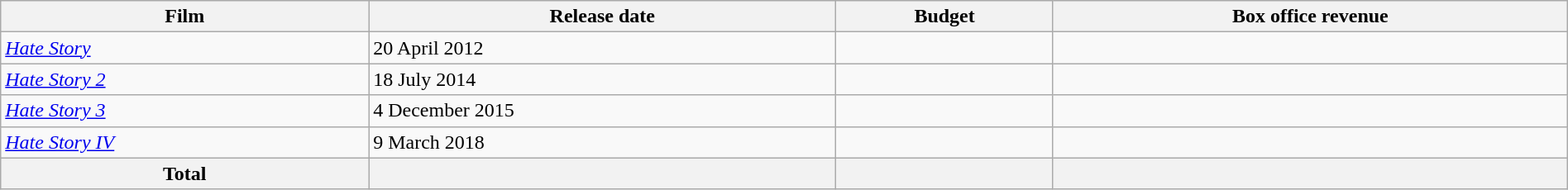<table class="wikitable" style="width:100%;">
<tr>
<th style="text-align:center;">Film</th>
<th style="text-align:center;">Release date</th>
<th style="text-align:center;">Budget</th>
<th style="text-align:center;">Box office revenue</th>
</tr>
<tr>
<td><em><a href='#'>Hate Story</a></em></td>
<td>20 April 2012</td>
<td></td>
<td></td>
</tr>
<tr>
<td><em><a href='#'>Hate Story 2</a></em></td>
<td>18 July 2014</td>
<td></td>
<td></td>
</tr>
<tr>
<td><em><a href='#'>Hate Story 3</a></em></td>
<td>4 December 2015</td>
<td></td>
<td></td>
</tr>
<tr>
<td><em><a href='#'>Hate Story IV</a></em></td>
<td>9 March 2018</td>
<td></td>
<td></td>
</tr>
<tr>
<th style="text-align:center;">Total</th>
<th style="text-align:center;"></th>
<th style="text-align:center;"></th>
<th style="text-align:center;"></th>
</tr>
</table>
